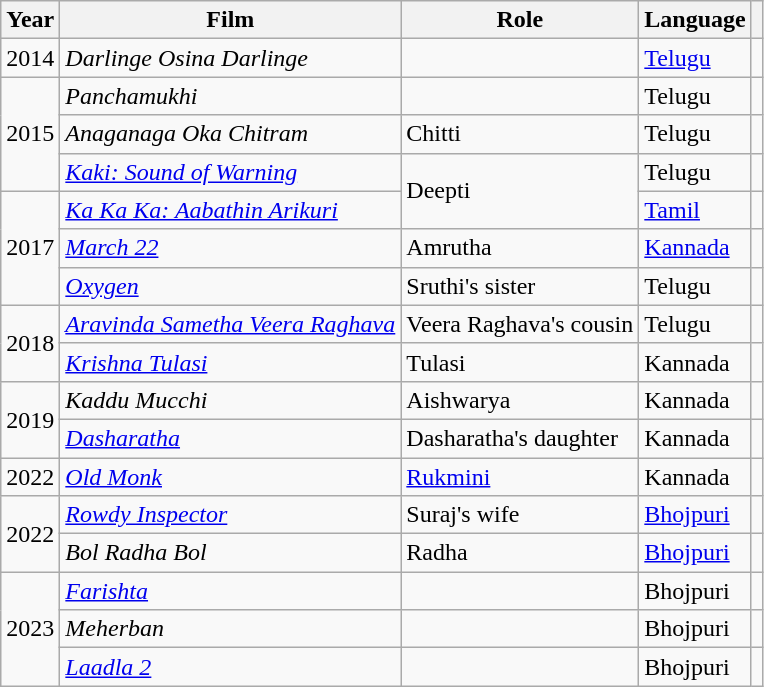<table class="wikitable sortable">
<tr>
<th>Year</th>
<th>Film</th>
<th>Role</th>
<th>Language</th>
<th scope="col" class="unsortable"></th>
</tr>
<tr>
<td>2014</td>
<td><em>Darlinge Osina Darlinge</em></td>
<td></td>
<td><a href='#'>Telugu</a></td>
<td style="text-align:center;"></td>
</tr>
<tr>
<td rowspan="3">2015</td>
<td><em>Panchamukhi</em></td>
<td></td>
<td>Telugu</td>
<td style="text-align:center;"></td>
</tr>
<tr>
<td><em>Anaganaga Oka Chitram</em></td>
<td>Chitti</td>
<td>Telugu</td>
<td style="text-align:center;"></td>
</tr>
<tr>
<td><em><a href='#'>Kaki: Sound of Warning</a></em></td>
<td rowspan="2">Deepti</td>
<td>Telugu</td>
<td style="text-align:center;"></td>
</tr>
<tr>
<td rowspan="3">2017</td>
<td><em><a href='#'>Ka Ka Ka: Aabathin Arikuri</a></em></td>
<td><a href='#'>Tamil</a></td>
<td style="text-align:center;"></td>
</tr>
<tr>
<td><em><a href='#'>March 22</a></em></td>
<td>Amrutha</td>
<td><a href='#'>Kannada</a></td>
<td style="text-align:center;"></td>
</tr>
<tr>
<td><em><a href='#'>Oxygen</a></em></td>
<td>Sruthi's sister</td>
<td>Telugu</td>
<td style="text-align:center;"></td>
</tr>
<tr>
<td rowspan="2">2018</td>
<td><em><a href='#'>Aravinda Sametha Veera Raghava</a></em></td>
<td>Veera Raghava's cousin</td>
<td>Telugu</td>
<td style="text-align:center;"></td>
</tr>
<tr>
<td><em><a href='#'>Krishna Tulasi</a></em></td>
<td>Tulasi</td>
<td>Kannada</td>
<td style="text-align:center;"></td>
</tr>
<tr>
<td rowspan="2">2019</td>
<td><em>Kaddu Mucchi</em></td>
<td>Aishwarya</td>
<td>Kannada</td>
<td style="text-align:center;"></td>
</tr>
<tr>
<td><em><a href='#'>Dasharatha</a></em></td>
<td>Dasharatha's daughter</td>
<td>Kannada</td>
<td style="text-align:center;"></td>
</tr>
<tr>
<td>2022</td>
<td><em><a href='#'>Old Monk</a></em></td>
<td><a href='#'>Rukmini</a></td>
<td>Kannada</td>
<td style="text-align:center;"></td>
</tr>
<tr>
<td rowspan="2">2022</td>
<td><em><a href='#'>Rowdy Inspector</a></em></td>
<td>Suraj's wife</td>
<td><a href='#'>Bhojpuri</a></td>
<td style="text-align:center;"></td>
</tr>
<tr>
<td><em>Bol Radha Bol</em></td>
<td>Radha</td>
<td><a href='#'>Bhojpuri</a></td>
<td style="text-align:center;"></td>
</tr>
<tr>
<td rowspan="3">2023</td>
<td><em><a href='#'>Farishta</a></em></td>
<td></td>
<td>Bhojpuri</td>
<td style="text-align:center;"></td>
</tr>
<tr>
<td><em>Meherban </em></td>
<td></td>
<td>Bhojpuri</td>
<td style="text-align:center;"></td>
</tr>
<tr>
<td><em><a href='#'>Laadla 2</a></em></td>
<td></td>
<td>Bhojpuri</td>
<td></td>
</tr>
</table>
